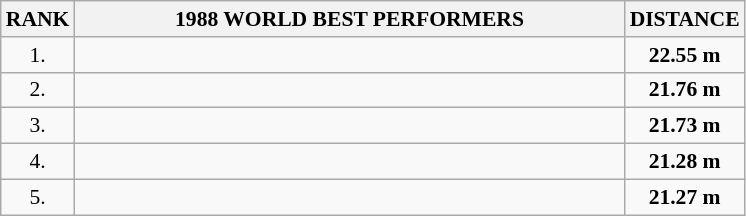<table class="wikitable" style="border-collapse: collapse; font-size: 90%;">
<tr>
<th>RANK</th>
<th align="center" style="width: 25em">1988 WORLD BEST PERFORMERS</th>
<th align="center" style="width: 5em">DISTANCE</th>
</tr>
<tr>
<td align="center">1.</td>
<td></td>
<td align="center"><strong>22.55 m</strong></td>
</tr>
<tr>
<td align="center">2.</td>
<td></td>
<td align="center"><strong>21.76 m</strong></td>
</tr>
<tr>
<td align="center">3.</td>
<td></td>
<td align="center"><strong>21.73 m</strong></td>
</tr>
<tr>
<td align="center">4.</td>
<td></td>
<td align="center"><strong>21.28 m</strong></td>
</tr>
<tr>
<td align="center">5.</td>
<td></td>
<td align="center"><strong>21.27 m</strong></td>
</tr>
</table>
